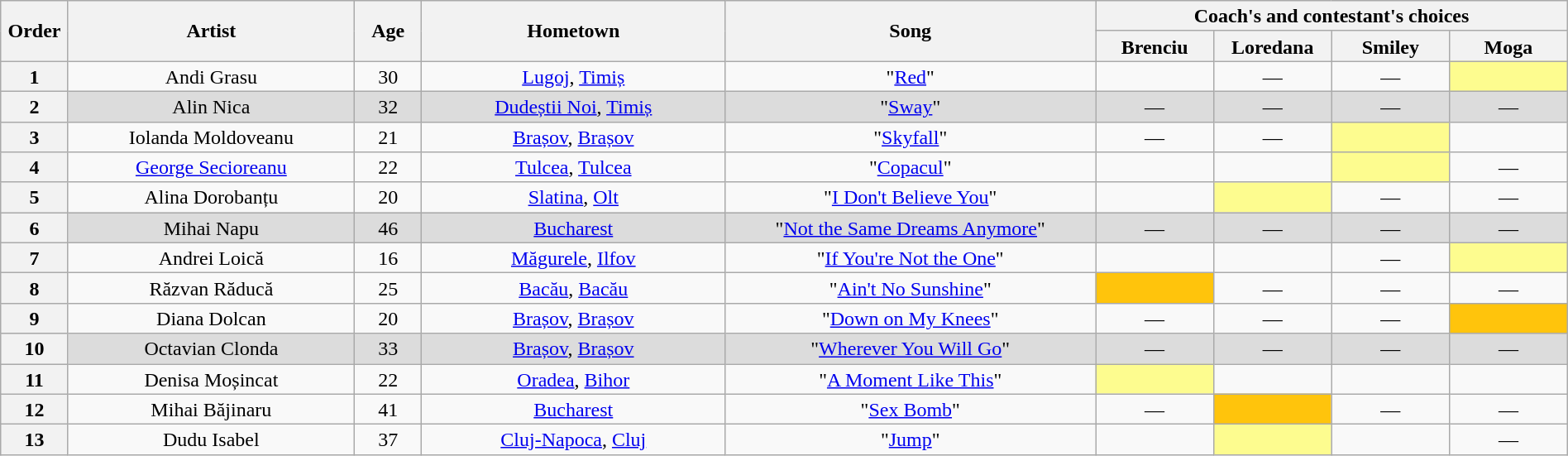<table class="wikitable" style="text-align:center; line-height:17px; width:100%;">
<tr>
<th scope="col" rowspan="2" style="width:04%;">Order</th>
<th scope="col" rowspan="2" style="width:17%;">Artist</th>
<th scope="col" rowspan="2" style="width:04%;">Age</th>
<th scope="col" rowspan="2" style="width:18%;">Hometown</th>
<th scope="col" rowspan="2" style="width:22%;">Song</th>
<th scope="col" colspan="4" style="width:24%;">Coach's and contestant's choices</th>
</tr>
<tr>
<th style="width:07%;">Brenciu</th>
<th style="width:07%;">Loredana</th>
<th style="width:07%;">Smiley</th>
<th style="width:07%;">Moga</th>
</tr>
<tr>
<th>1</th>
<td>Andi Grasu</td>
<td>30</td>
<td><a href='#'>Lugoj</a>, <a href='#'>Timiș</a></td>
<td>"<a href='#'>Red</a>"</td>
<td><strong></strong></td>
<td>—</td>
<td>—</td>
<td style="background:#FDFC8F;"><strong></strong></td>
</tr>
<tr style="background:#DCDCDC;">
<th>2</th>
<td>Alin Nica</td>
<td>32</td>
<td><a href='#'>Dudeștii Noi</a>, <a href='#'>Timiș</a></td>
<td>"<a href='#'>Sway</a>"</td>
<td>—</td>
<td>—</td>
<td>—</td>
<td>—</td>
</tr>
<tr>
<th>3</th>
<td>Iolanda Moldoveanu</td>
<td>21</td>
<td><a href='#'>Brașov</a>, <a href='#'>Brașov</a></td>
<td>"<a href='#'>Skyfall</a>"</td>
<td>—</td>
<td>—</td>
<td style="background:#FDFC8F;"><strong></strong></td>
<td><strong></strong></td>
</tr>
<tr>
<th>4</th>
<td><a href='#'>George Secioreanu</a></td>
<td>22</td>
<td><a href='#'>Tulcea</a>, <a href='#'>Tulcea</a></td>
<td>"<a href='#'>Copacul</a>"</td>
<td><strong></strong></td>
<td><strong></strong></td>
<td style="background:#FDFC8F;"><strong></strong></td>
<td>—</td>
</tr>
<tr>
<th>5</th>
<td>Alina Dorobanțu</td>
<td>20</td>
<td><a href='#'>Slatina</a>, <a href='#'>Olt</a></td>
<td>"<a href='#'>I Don't Believe You</a>"</td>
<td><strong></strong></td>
<td style="background:#FDFC8F;"><strong></strong></td>
<td>—</td>
<td>—</td>
</tr>
<tr style="background:#DCDCDC;">
<th>6</th>
<td>Mihai Napu</td>
<td>46</td>
<td><a href='#'>Bucharest</a></td>
<td>"<a href='#'>Not the Same Dreams Anymore</a>"</td>
<td>—</td>
<td>—</td>
<td>—</td>
<td>—</td>
</tr>
<tr>
<th>7</th>
<td>Andrei Loică</td>
<td>16</td>
<td><a href='#'>Măgurele</a>, <a href='#'>Ilfov</a></td>
<td>"<a href='#'>If You're Not the One</a>"</td>
<td><strong></strong></td>
<td><strong></strong></td>
<td>—</td>
<td style="background:#FDFC8F;"><strong></strong></td>
</tr>
<tr>
<th>8</th>
<td>Răzvan Răducă</td>
<td>25</td>
<td><a href='#'>Bacău</a>, <a href='#'>Bacău</a></td>
<td>"<a href='#'>Ain't No Sunshine</a>"</td>
<td style="background:#FFC40C;"><strong></strong></td>
<td>—</td>
<td>—</td>
<td>—</td>
</tr>
<tr>
<th>9</th>
<td>Diana Dolcan</td>
<td>20</td>
<td><a href='#'>Brașov</a>, <a href='#'>Brașov</a></td>
<td>"<a href='#'>Down on My Knees</a>"</td>
<td>—</td>
<td>—</td>
<td>—</td>
<td style="background:#FFC40C;"><strong></strong></td>
</tr>
<tr style="background:#DCDCDC;">
<th>10</th>
<td>Octavian Clonda</td>
<td>33</td>
<td><a href='#'>Brașov</a>, <a href='#'>Brașov</a></td>
<td>"<a href='#'>Wherever You Will Go</a>"</td>
<td>—</td>
<td>—</td>
<td>—</td>
<td>—</td>
</tr>
<tr>
<th>11</th>
<td>Denisa Moșincat</td>
<td>22</td>
<td><a href='#'>Oradea</a>, <a href='#'>Bihor</a></td>
<td>"<a href='#'>A Moment Like This</a>"</td>
<td style="background:#FDFC8F;"><strong></strong></td>
<td><strong></strong></td>
<td><strong></strong></td>
<td><strong></strong></td>
</tr>
<tr>
<th>12</th>
<td>Mihai Băjinaru</td>
<td>41</td>
<td><a href='#'>Bucharest</a></td>
<td>"<a href='#'>Sex Bomb</a>"</td>
<td>—</td>
<td style="background:#FFC40C;"><strong></strong></td>
<td>—</td>
<td>—</td>
</tr>
<tr>
<th>13</th>
<td>Dudu Isabel</td>
<td>37</td>
<td><a href='#'>Cluj-Napoca</a>, <a href='#'>Cluj</a></td>
<td>"<a href='#'>Jump</a>"</td>
<td><strong></strong></td>
<td style="background:#FDFC8F;"><strong></strong></td>
<td><strong></strong></td>
<td>—</td>
</tr>
</table>
